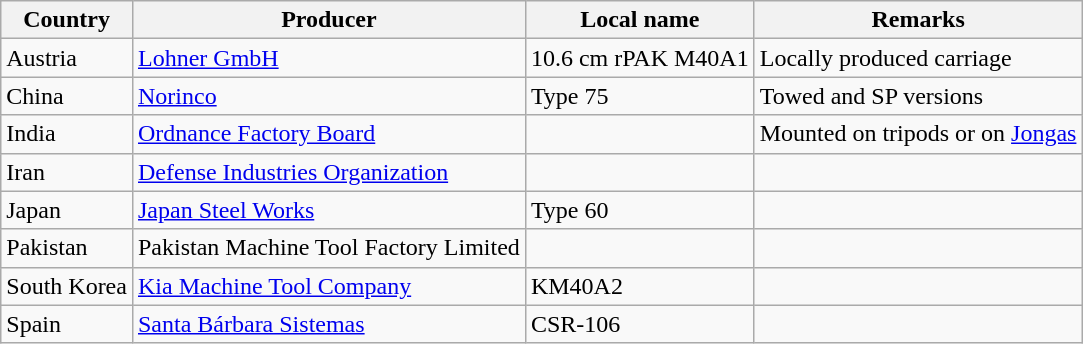<table class=wikitable>
<tr>
<th>Country</th>
<th>Producer</th>
<th>Local name</th>
<th>Remarks</th>
</tr>
<tr>
<td>Austria</td>
<td><a href='#'>Lohner GmbH</a></td>
<td>10.6 cm rPAK M40A1</td>
<td>Locally produced carriage</td>
</tr>
<tr>
<td>China</td>
<td><a href='#'>Norinco</a></td>
<td>Type 75</td>
<td>Towed and SP versions</td>
</tr>
<tr>
<td>India</td>
<td><a href='#'>Ordnance Factory Board</a></td>
<td></td>
<td>Mounted on tripods or on <a href='#'>Jongas</a></td>
</tr>
<tr>
<td>Iran</td>
<td><a href='#'>Defense Industries Organization</a></td>
<td></td>
<td></td>
</tr>
<tr>
<td>Japan</td>
<td><a href='#'>Japan Steel Works</a></td>
<td>Type 60</td>
<td></td>
</tr>
<tr>
<td>Pakistan</td>
<td>Pakistan Machine Tool Factory Limited</td>
<td></td>
<td></td>
</tr>
<tr>
<td>South Korea</td>
<td><a href='#'>Kia Machine Tool Company</a></td>
<td>KM40A2</td>
<td></td>
</tr>
<tr>
<td>Spain</td>
<td><a href='#'>Santa Bárbara Sistemas</a></td>
<td>CSR-106</td>
<td></td>
</tr>
</table>
